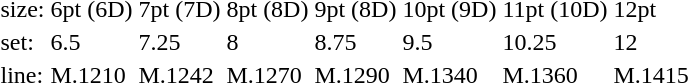<table style="margin-left:40px;">
<tr>
<td>size:</td>
<td>6pt (6D)</td>
<td>7pt (7D)</td>
<td>8pt (8D)</td>
<td>9pt (8D)</td>
<td>10pt (9D)</td>
<td>11pt (10D)</td>
<td>12pt</td>
</tr>
<tr>
<td>set:</td>
<td>6.5</td>
<td>7.25</td>
<td>8</td>
<td>8.75</td>
<td>9.5</td>
<td>10.25</td>
<td>12</td>
</tr>
<tr>
<td>line:</td>
<td>M.1210</td>
<td>M.1242</td>
<td>M.1270</td>
<td>M.1290</td>
<td>M.1340</td>
<td>M.1360</td>
<td>M.1415</td>
</tr>
</table>
